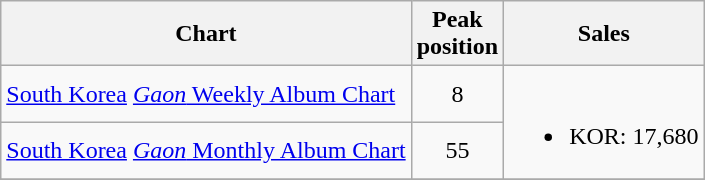<table class="wikitable sortable">
<tr>
<th>Chart</th>
<th>Peak<br>position</th>
<th>Sales</th>
</tr>
<tr>
<td><a href='#'>South Korea</a> <a href='#'><em>Gaon</em> Weekly Album Chart</a></td>
<td align="center">8</td>
<td rowspan="2"><br><ul><li>KOR: 17,680</li></ul></td>
</tr>
<tr>
<td><a href='#'>South Korea</a> <a href='#'><em>Gaon</em> Monthly Album Chart</a></td>
<td align="center">55</td>
</tr>
<tr>
</tr>
</table>
